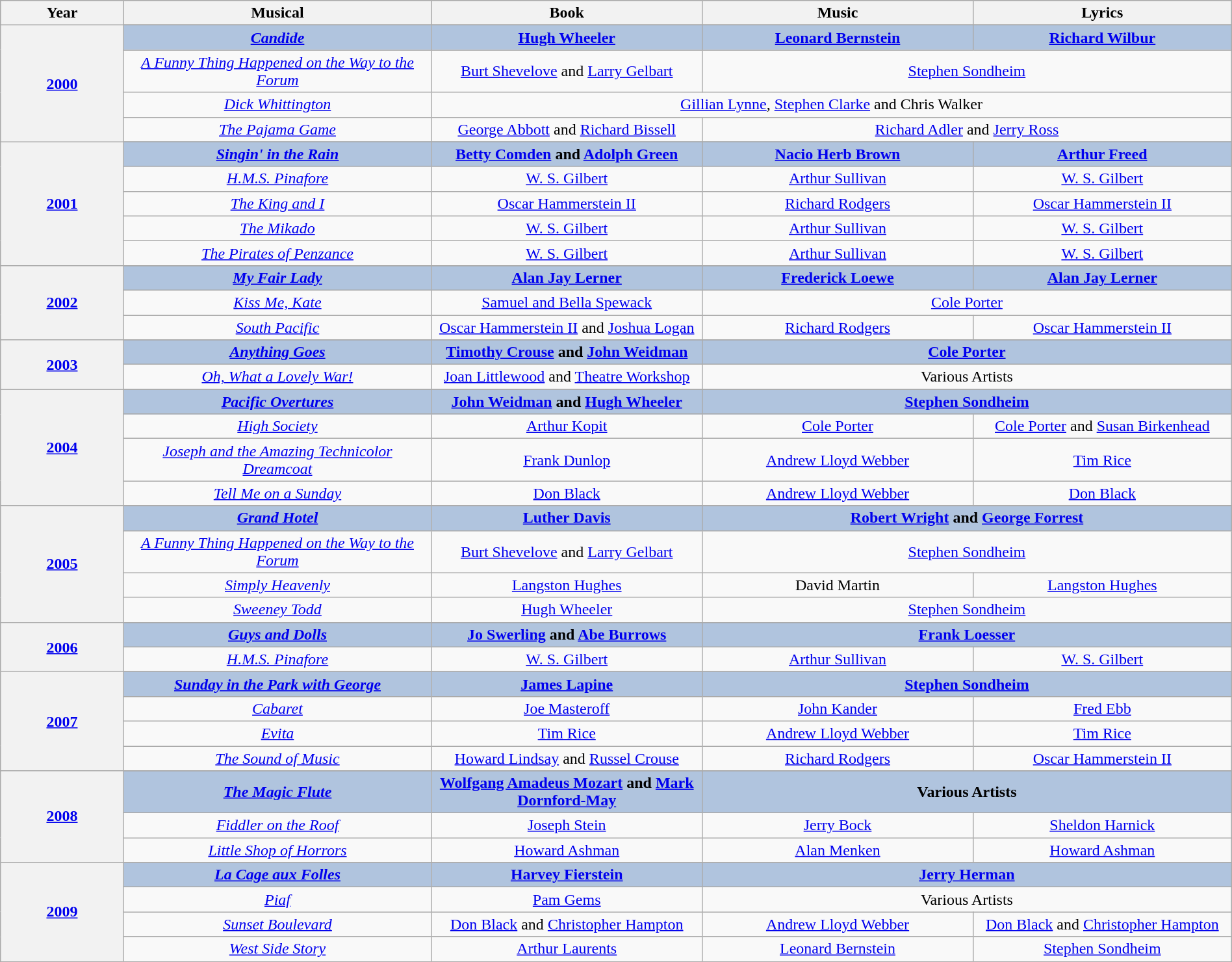<table class="wikitable" style="width:100%; text-align:center;">
<tr style="background:#bebebe;">
<th style="width:10%;">Year</th>
<th style="width:25%;">Musical</th>
<th style="width:22%;">Book</th>
<th style="width:22%;">Music</th>
<th style="width:22%;">Lyrics</th>
</tr>
<tr>
<th rowspan="5" align="center"><a href='#'>2000</a></th>
</tr>
<tr style="background:#B0C4DE">
<td><strong><em><a href='#'>Candide</a></em></strong></td>
<td><strong><a href='#'>Hugh Wheeler</a></strong></td>
<td><strong><a href='#'>Leonard Bernstein</a></strong></td>
<td><strong><a href='#'>Richard Wilbur</a></strong></td>
</tr>
<tr>
<td><em><a href='#'>A Funny Thing Happened on the Way to the Forum</a></em></td>
<td><a href='#'>Burt Shevelove</a> and <a href='#'>Larry Gelbart</a></td>
<td colspan="2"><a href='#'>Stephen Sondheim</a></td>
</tr>
<tr>
<td><em><a href='#'>Dick Whittington</a></em></td>
<td colspan="3"><a href='#'>Gillian Lynne</a>, <a href='#'>Stephen Clarke</a> and Chris Walker</td>
</tr>
<tr>
<td><em><a href='#'>The Pajama Game</a></em></td>
<td><a href='#'>George Abbott</a> and <a href='#'>Richard Bissell</a></td>
<td colspan="2"><a href='#'>Richard Adler</a> and <a href='#'>Jerry Ross</a></td>
</tr>
<tr>
<th rowspan="6" align="center"><a href='#'>2001</a></th>
</tr>
<tr style="background:#B0C4DE">
<td><strong><em><a href='#'>Singin' in the Rain</a></em></strong></td>
<td><strong><a href='#'>Betty Comden</a> and <a href='#'>Adolph Green</a></strong></td>
<td><strong><a href='#'>Nacio Herb Brown</a></strong></td>
<td><strong><a href='#'>Arthur Freed</a></strong></td>
</tr>
<tr>
<td><em><a href='#'>H.M.S. Pinafore</a></em></td>
<td><a href='#'>W. S. Gilbert</a></td>
<td><a href='#'>Arthur Sullivan</a></td>
<td><a href='#'>W. S. Gilbert</a></td>
</tr>
<tr>
<td><em><a href='#'>The King and I</a></em></td>
<td><a href='#'>Oscar Hammerstein II</a></td>
<td><a href='#'>Richard Rodgers</a></td>
<td><a href='#'>Oscar Hammerstein II</a></td>
</tr>
<tr>
<td><em><a href='#'>The Mikado</a></em></td>
<td><a href='#'>W. S. Gilbert</a></td>
<td><a href='#'>Arthur Sullivan</a></td>
<td><a href='#'>W. S. Gilbert</a></td>
</tr>
<tr>
<td><em><a href='#'>The Pirates of Penzance</a></em></td>
<td><a href='#'>W. S. Gilbert</a></td>
<td><a href='#'>Arthur Sullivan</a></td>
<td><a href='#'>W. S. Gilbert</a></td>
</tr>
<tr>
<th rowspan="4" align="center"><a href='#'>2002</a></th>
</tr>
<tr style="background:#B0C4DE">
<td><strong><em><a href='#'>My Fair Lady</a></em></strong></td>
<td><strong><a href='#'>Alan Jay Lerner</a></strong></td>
<td><strong><a href='#'>Frederick Loewe</a></strong></td>
<td><strong><a href='#'>Alan Jay Lerner</a></strong></td>
</tr>
<tr>
<td><em><a href='#'>Kiss Me, Kate</a></em></td>
<td><a href='#'>Samuel and Bella Spewack</a></td>
<td colspan="2"><a href='#'>Cole Porter</a></td>
</tr>
<tr>
<td><em><a href='#'>South Pacific</a></em></td>
<td><a href='#'>Oscar Hammerstein II</a> and <a href='#'>Joshua Logan</a></td>
<td><a href='#'>Richard Rodgers</a></td>
<td><a href='#'>Oscar Hammerstein II</a></td>
</tr>
<tr>
<th rowspan="3" align="center"><a href='#'>2003</a></th>
</tr>
<tr style="background:#B0C4DE">
<td><strong><em><a href='#'>Anything Goes</a></em></strong></td>
<td><strong><a href='#'>Timothy Crouse</a> and <a href='#'>John Weidman</a></strong></td>
<td colspan="2"><strong><a href='#'>Cole Porter</a></strong></td>
</tr>
<tr>
<td><em><a href='#'>Oh, What a Lovely War!</a></em></td>
<td><a href='#'>Joan Littlewood</a> and <a href='#'>Theatre Workshop</a></td>
<td colspan="2">Various Artists</td>
</tr>
<tr>
<th rowspan="5" align="center"><a href='#'>2004</a></th>
</tr>
<tr style="background:#B0C4DE">
<td><strong><em><a href='#'>Pacific Overtures</a></em></strong></td>
<td><strong><a href='#'>John Weidman</a> and <a href='#'>Hugh Wheeler</a></strong></td>
<td colspan="2"><strong><a href='#'>Stephen Sondheim</a></strong></td>
</tr>
<tr>
<td><em><a href='#'>High Society</a></em></td>
<td><a href='#'>Arthur Kopit</a></td>
<td><a href='#'>Cole Porter</a></td>
<td><a href='#'>Cole Porter</a> and <a href='#'>Susan Birkenhead</a></td>
</tr>
<tr>
<td><em><a href='#'>Joseph and the Amazing Technicolor Dreamcoat</a></em></td>
<td><a href='#'>Frank Dunlop</a></td>
<td><a href='#'>Andrew Lloyd Webber</a></td>
<td><a href='#'>Tim Rice</a></td>
</tr>
<tr>
<td><em><a href='#'>Tell Me on a Sunday</a></em></td>
<td><a href='#'>Don Black</a></td>
<td><a href='#'>Andrew Lloyd Webber</a></td>
<td><a href='#'>Don Black</a></td>
</tr>
<tr>
<th rowspan="5" align="center"><a href='#'>2005</a></th>
</tr>
<tr style="background:#B0C4DE">
<td><strong><em><a href='#'>Grand Hotel</a></em></strong></td>
<td><strong><a href='#'>Luther Davis</a></strong></td>
<td colspan="2"><strong><a href='#'>Robert Wright</a> and <a href='#'>George Forrest</a></strong></td>
</tr>
<tr>
<td><em><a href='#'>A Funny Thing Happened on the Way to the Forum</a></em></td>
<td><a href='#'>Burt Shevelove</a> and <a href='#'>Larry Gelbart</a></td>
<td colspan="2"><a href='#'>Stephen Sondheim</a></td>
</tr>
<tr>
<td><em><a href='#'>Simply Heavenly</a></em></td>
<td><a href='#'>Langston Hughes</a></td>
<td>David Martin</td>
<td><a href='#'>Langston Hughes</a></td>
</tr>
<tr>
<td><em><a href='#'>Sweeney Todd</a></em></td>
<td><a href='#'>Hugh Wheeler</a></td>
<td colspan="2"><a href='#'>Stephen Sondheim</a></td>
</tr>
<tr>
<th rowspan="3" align="center"><a href='#'>2006</a></th>
</tr>
<tr style="background:#B0C4DE">
<td><strong><em><a href='#'>Guys and Dolls</a></em></strong></td>
<td><strong><a href='#'>Jo Swerling</a> and <a href='#'>Abe Burrows</a></strong></td>
<td colspan="2"><strong><a href='#'>Frank Loesser</a></strong></td>
</tr>
<tr>
<td><em><a href='#'>H.M.S. Pinafore</a></em></td>
<td><a href='#'>W. S. Gilbert</a></td>
<td><a href='#'>Arthur Sullivan</a></td>
<td><a href='#'>W. S. Gilbert</a></td>
</tr>
<tr>
<th rowspan="5" align="center"><a href='#'>2007</a></th>
</tr>
<tr style="background:#B0C4DE">
<td><strong><em><a href='#'>Sunday in the Park with George</a></em></strong></td>
<td><strong><a href='#'>James Lapine</a></strong></td>
<td colspan="2"><strong><a href='#'>Stephen Sondheim</a></strong></td>
</tr>
<tr>
<td><em><a href='#'>Cabaret</a></em></td>
<td><a href='#'>Joe Masteroff</a></td>
<td><a href='#'>John Kander</a></td>
<td><a href='#'>Fred Ebb</a></td>
</tr>
<tr>
<td><em><a href='#'>Evita</a></em></td>
<td><a href='#'>Tim Rice</a></td>
<td><a href='#'>Andrew Lloyd Webber</a></td>
<td><a href='#'>Tim Rice</a></td>
</tr>
<tr>
<td><em><a href='#'>The Sound of Music</a></em></td>
<td><a href='#'>Howard Lindsay</a> and <a href='#'>Russel Crouse</a></td>
<td><a href='#'>Richard Rodgers</a></td>
<td><a href='#'>Oscar Hammerstein II</a></td>
</tr>
<tr>
<th rowspan="4" align="center"><a href='#'>2008</a></th>
</tr>
<tr style="background:#B0C4DE">
<td><strong><em><a href='#'>The Magic Flute</a></em></strong></td>
<td><strong><a href='#'>Wolfgang Amadeus Mozart</a> and <a href='#'>Mark Dornford-May</a></strong></td>
<td colspan="2"><strong>Various Artists</strong></td>
</tr>
<tr>
<td><em><a href='#'>Fiddler on the Roof</a></em></td>
<td><a href='#'>Joseph Stein</a></td>
<td><a href='#'>Jerry Bock</a></td>
<td><a href='#'>Sheldon Harnick</a></td>
</tr>
<tr>
<td><em><a href='#'>Little Shop of Horrors</a></em></td>
<td><a href='#'>Howard Ashman</a></td>
<td><a href='#'>Alan Menken</a></td>
<td><a href='#'>Howard Ashman</a></td>
</tr>
<tr>
<th rowspan="5" align="center"><a href='#'>2009</a></th>
</tr>
<tr style="background:#B0C4DE">
<td><strong><em><a href='#'>La Cage aux Folles</a></em></strong></td>
<td><strong><a href='#'>Harvey Fierstein</a></strong></td>
<td colspan="2"><strong><a href='#'>Jerry Herman</a></strong></td>
</tr>
<tr>
<td><em><a href='#'>Piaf</a></em></td>
<td><a href='#'>Pam Gems</a></td>
<td colspan="2">Various Artists</td>
</tr>
<tr>
<td><em><a href='#'>Sunset Boulevard</a></em></td>
<td><a href='#'>Don Black</a> and <a href='#'>Christopher Hampton</a></td>
<td><a href='#'>Andrew Lloyd Webber</a></td>
<td><a href='#'>Don Black</a> and <a href='#'>Christopher Hampton</a></td>
</tr>
<tr>
<td><em><a href='#'>West Side Story</a></em></td>
<td><a href='#'>Arthur Laurents</a></td>
<td><a href='#'>Leonard Bernstein</a></td>
<td><a href='#'>Stephen Sondheim</a></td>
</tr>
</table>
